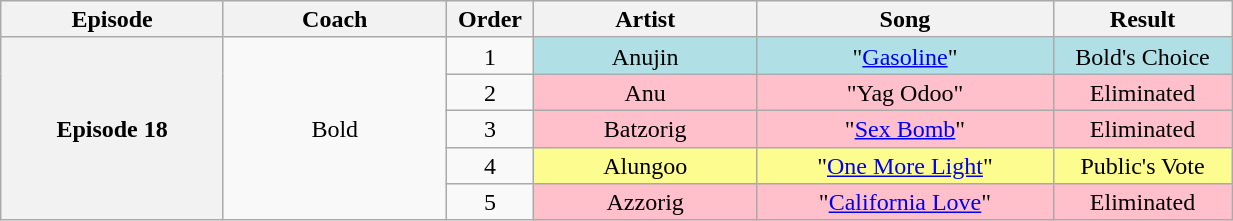<table class="wikitable" style="text-align:center; line-height:17px; width:65%;">
<tr>
<th width="15%">Episode</th>
<th width="15%">Coach</th>
<th width="05%">Order</th>
<th width="15%">Artist</th>
<th width="20%">Song</th>
<th width="12%">Result</th>
</tr>
<tr>
<th rowspan="5">Episode 18<br><small></small></th>
<td rowspan="5">Bold</td>
<td>1</td>
<td style="background:#B0E0E6;">Anujin</td>
<td style="background:#B0E0E6;">"<a href='#'>Gasoline</a>"</td>
<td style="background:#B0E0E6;">Bold's Choice</td>
</tr>
<tr>
<td>2</td>
<td style="background:pink;">Anu</td>
<td style="background:pink;">"Yag Odoo"</td>
<td style="background:pink;">Eliminated</td>
</tr>
<tr>
<td>3</td>
<td style="background:pink;">Batzorig</td>
<td style="background:pink;">"<a href='#'>Sex Bomb</a>"</td>
<td style="background:pink;">Eliminated</td>
</tr>
<tr>
<td>4</td>
<td style="background:#fdfc8f;">Alungoo</td>
<td style="background:#fdfc8f;">"<a href='#'>One More Light</a>"</td>
<td style="background:#fdfc8f;">Public's Vote</td>
</tr>
<tr>
<td>5</td>
<td style="background:pink;">Azzorig</td>
<td style="background:pink;">"<a href='#'>California Love</a>"</td>
<td style="background:pink;">Eliminated</td>
</tr>
</table>
